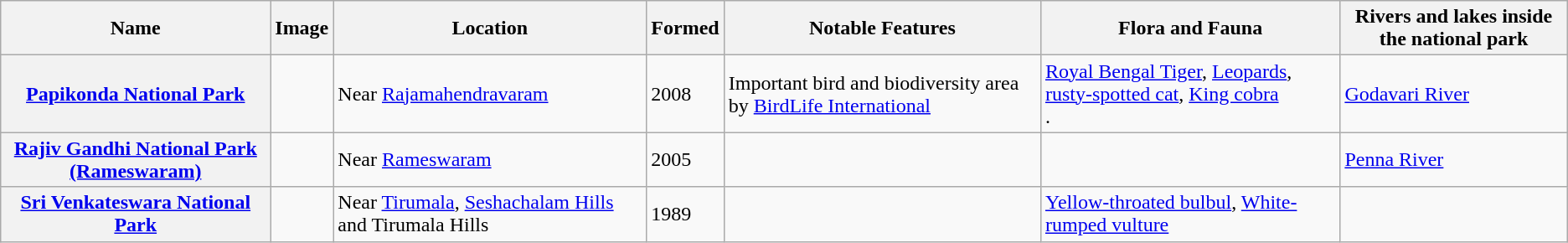<table class="wikitable sortable">
<tr>
<th>Name</th>
<th>Image</th>
<th>Location</th>
<th>Formed</th>
<th>Notable Features</th>
<th>Flora and Fauna</th>
<th>Rivers and lakes inside the national park</th>
</tr>
<tr>
<th><a href='#'>Papikonda National Park</a></th>
<td></td>
<td>Near <a href='#'>Rajamahendravaram</a></td>
<td>2008</td>
<td>Important bird and biodiversity area by <a href='#'>BirdLife International</a></td>
<td><a href='#'>Royal Bengal Tiger</a>, <a href='#'>Leopards</a>, <a href='#'>rusty-spotted cat</a>, <a href='#'>King cobra</a><br>.</td>
<td><a href='#'>Godavari River</a></td>
</tr>
<tr>
<th><a href='#'>Rajiv Gandhi National Park (Rameswaram)</a></th>
<td></td>
<td>Near <a href='#'>Rameswaram</a></td>
<td>2005</td>
<td></td>
<td></td>
<td><a href='#'>Penna River</a></td>
</tr>
<tr>
<th><a href='#'>Sri Venkateswara National Park</a></th>
<td></td>
<td>Near <a href='#'>Tirumala</a>, <a href='#'>Seshachalam Hills</a> and Tirumala Hills</td>
<td>1989</td>
<td></td>
<td><a href='#'>Yellow-throated bulbul</a>, <a href='#'>White-rumped vulture</a></td>
<td></td>
</tr>
</table>
